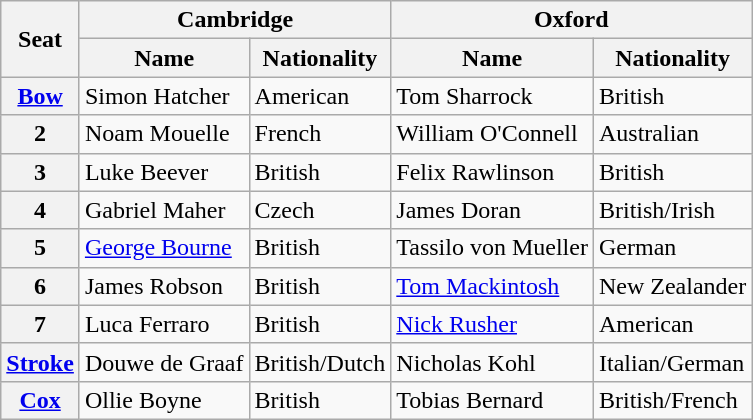<table class="wikitable">
<tr>
<th rowspan="2">Seat</th>
<th colspan="2">Cambridge</th>
<th colspan="2">Oxford</th>
</tr>
<tr>
<th>Name</th>
<th>Nationality</th>
<th>Name</th>
<th>Nationality</th>
</tr>
<tr>
<th><a href='#'>Bow</a></th>
<td>Simon Hatcher</td>
<td>American</td>
<td>Tom Sharrock</td>
<td>British</td>
</tr>
<tr>
<th>2</th>
<td>Noam Mouelle</td>
<td>French</td>
<td>William O'Connell</td>
<td>Australian</td>
</tr>
<tr>
<th>3</th>
<td>Luke Beever</td>
<td>British</td>
<td>Felix Rawlinson</td>
<td>British</td>
</tr>
<tr>
<th>4</th>
<td>Gabriel Maher</td>
<td>Czech</td>
<td>James Doran</td>
<td>British/Irish</td>
</tr>
<tr>
<th>5</th>
<td><a href='#'>George Bourne</a></td>
<td>British</td>
<td>Tassilo von Mueller</td>
<td>German</td>
</tr>
<tr>
<th>6</th>
<td>James Robson</td>
<td>British</td>
<td><a href='#'>Tom Mackintosh</a></td>
<td>New Zealander</td>
</tr>
<tr>
<th>7</th>
<td>Luca Ferraro</td>
<td>British</td>
<td><a href='#'>Nick Rusher</a></td>
<td>American</td>
</tr>
<tr>
<th><a href='#'>Stroke</a></th>
<td>Douwe de Graaf</td>
<td>British/Dutch</td>
<td>Nicholas Kohl</td>
<td>Italian/German</td>
</tr>
<tr>
<th><a href='#'>Cox</a></th>
<td>Ollie Boyne</td>
<td>British</td>
<td>Tobias Bernard</td>
<td>British/French</td>
</tr>
</table>
